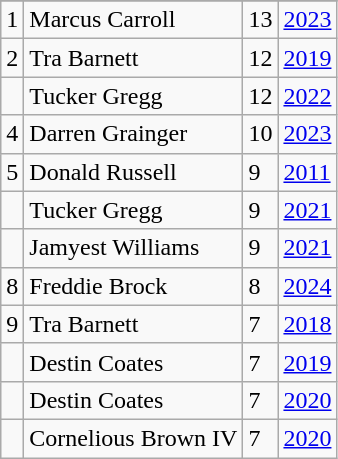<table class="wikitable">
<tr>
</tr>
<tr>
<td>1</td>
<td>Marcus Carroll</td>
<td>13</td>
<td><a href='#'>2023</a></td>
</tr>
<tr>
<td>2</td>
<td>Tra Barnett</td>
<td>12</td>
<td><a href='#'>2019</a></td>
</tr>
<tr>
<td></td>
<td>Tucker Gregg</td>
<td>12</td>
<td><a href='#'>2022</a></td>
</tr>
<tr>
<td>4</td>
<td>Darren Grainger</td>
<td>10</td>
<td><a href='#'>2023</a></td>
</tr>
<tr>
<td>5</td>
<td>Donald Russell</td>
<td>9</td>
<td><a href='#'>2011</a></td>
</tr>
<tr>
<td></td>
<td>Tucker Gregg</td>
<td>9</td>
<td><a href='#'>2021</a></td>
</tr>
<tr>
<td></td>
<td>Jamyest Williams</td>
<td>9</td>
<td><a href='#'>2021</a></td>
</tr>
<tr>
<td>8</td>
<td>Freddie Brock</td>
<td>8</td>
<td><a href='#'>2024</a></td>
</tr>
<tr>
<td>9</td>
<td>Tra Barnett</td>
<td>7</td>
<td><a href='#'>2018</a></td>
</tr>
<tr>
<td></td>
<td>Destin Coates</td>
<td>7</td>
<td><a href='#'>2019</a></td>
</tr>
<tr>
<td></td>
<td>Destin Coates</td>
<td>7</td>
<td><a href='#'>2020</a></td>
</tr>
<tr>
<td></td>
<td>Cornelious Brown IV</td>
<td>7</td>
<td><a href='#'>2020</a></td>
</tr>
</table>
